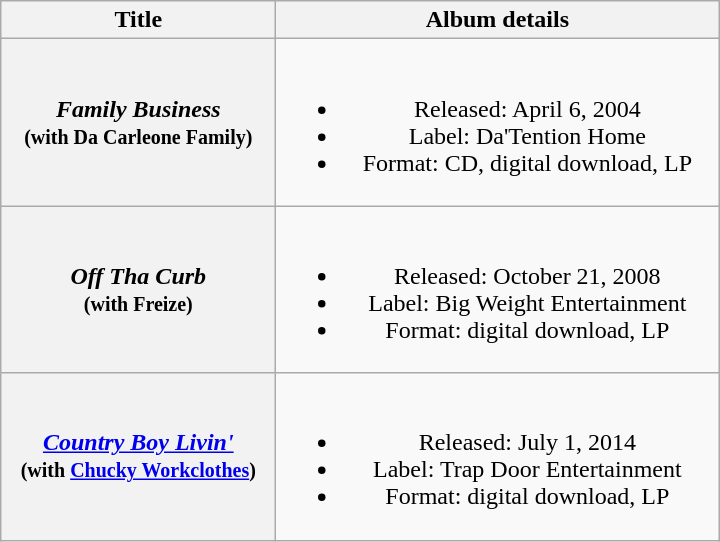<table class="wikitable plainrowheaders" style="text-align:center;">
<tr>
<th scope="col" style="width:11em;">Title</th>
<th scope="col" style="width:18em;">Album details</th>
</tr>
<tr>
<th scope="row"><em>Family Business</em><br><small>(with Da Carleone Family)</small></th>
<td><br><ul><li>Released: April 6, 2004</li><li>Label: Da'Tention Home</li><li>Format: CD, digital download, LP</li></ul></td>
</tr>
<tr>
<th scope="row"><em>Off Tha Curb</em><br><small>(with Freize)</small></th>
<td><br><ul><li>Released: October 21, 2008</li><li>Label: Big Weight Entertainment</li><li>Format: digital download, LP</li></ul></td>
</tr>
<tr>
<th scope="row"><em><a href='#'>Country Boy Livin'</a></em><br><small>(with <a href='#'>Chucky Workclothes</a>)</small></th>
<td><br><ul><li>Released: July 1, 2014</li><li>Label: Trap Door Entertainment</li><li>Format: digital download, LP</li></ul></td>
</tr>
</table>
